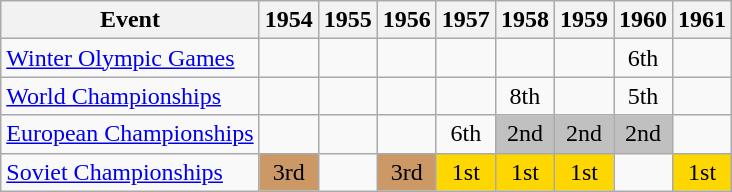<table class="wikitable" style="text-align:center">
<tr>
<th>Event</th>
<th>1954</th>
<th>1955</th>
<th>1956</th>
<th>1957</th>
<th>1958</th>
<th>1959</th>
<th>1960</th>
<th>1961</th>
</tr>
<tr>
<td align=left><a href='#'>Winter Olympic Games</a></td>
<td></td>
<td></td>
<td></td>
<td></td>
<td></td>
<td></td>
<td>6th</td>
<td></td>
</tr>
<tr>
<td align=left><a href='#'>World Championships</a></td>
<td></td>
<td></td>
<td></td>
<td></td>
<td>8th</td>
<td></td>
<td>5th</td>
<td></td>
</tr>
<tr>
<td align=left><a href='#'>European Championships</a></td>
<td></td>
<td></td>
<td></td>
<td>6th</td>
<td bgcolor=silver>2nd</td>
<td bgcolor=silver>2nd</td>
<td bgcolor=silver>2nd</td>
<td></td>
</tr>
<tr>
<td align=left><a href='#'>Soviet Championships</a></td>
<td bgcolor=cc9966>3rd</td>
<td></td>
<td bgcolor=cc9966>3rd</td>
<td bgcolor=gold>1st</td>
<td bgcolor=gold>1st</td>
<td bgcolor=gold>1st</td>
<td></td>
<td bgcolor=gold>1st</td>
</tr>
</table>
